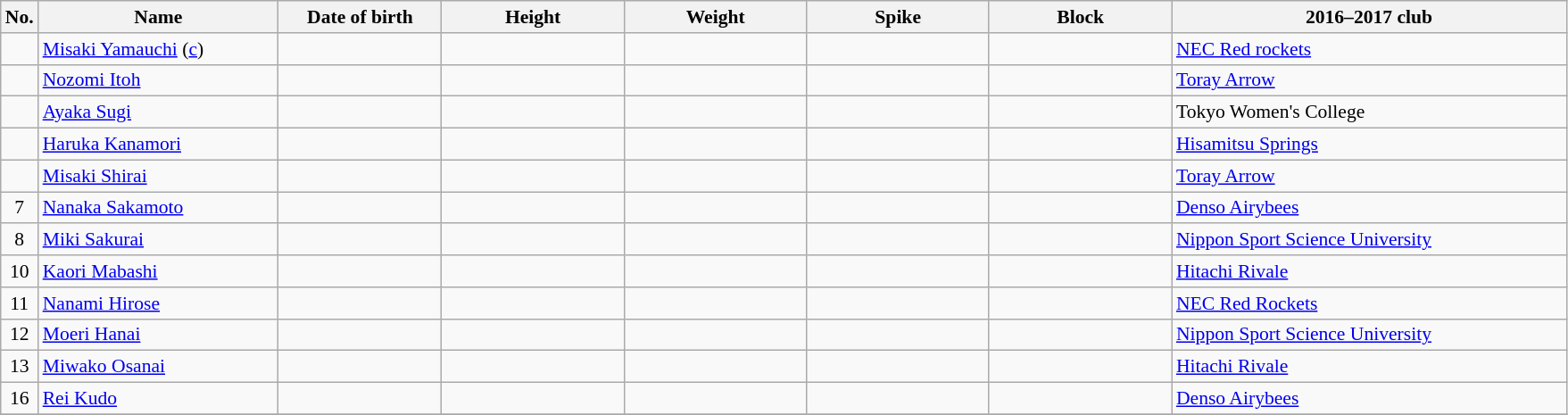<table class="wikitable sortable" style="font-size:90%; text-align:center;">
<tr>
<th>No.</th>
<th style="width:12em">Name</th>
<th style="width:8em">Date of birth</th>
<th style="width:9em">Height</th>
<th style="width:9em">Weight</th>
<th style="width:9em">Spike</th>
<th style="width:9em">Block</th>
<th style="width:20em">2016–2017 club</th>
</tr>
<tr>
<td></td>
<td align=left><a href='#'>Misaki Yamauchi</a> (<a href='#'>c</a>)</td>
<td align=right></td>
<td></td>
<td></td>
<td></td>
<td></td>
<td align=left> <a href='#'>NEC Red rockets</a></td>
</tr>
<tr>
<td></td>
<td align=left><a href='#'>Nozomi Itoh</a></td>
<td align=right></td>
<td></td>
<td></td>
<td></td>
<td></td>
<td align=left> <a href='#'>Toray Arrow</a></td>
</tr>
<tr>
<td></td>
<td align=left><a href='#'>Ayaka Sugi</a></td>
<td align=right></td>
<td></td>
<td></td>
<td></td>
<td></td>
<td align=left> Tokyo Women's College</td>
</tr>
<tr>
<td></td>
<td align=left><a href='#'>Haruka Kanamori</a></td>
<td align=right></td>
<td></td>
<td></td>
<td></td>
<td></td>
<td align=left> <a href='#'>Hisamitsu Springs</a></td>
</tr>
<tr>
<td></td>
<td align=left><a href='#'>Misaki Shirai</a></td>
<td align=right></td>
<td></td>
<td></td>
<td></td>
<td></td>
<td align=left> <a href='#'>Toray Arrow</a></td>
</tr>
<tr>
<td>7</td>
<td align=left><a href='#'>Nanaka Sakamoto</a></td>
<td align=right></td>
<td></td>
<td></td>
<td></td>
<td></td>
<td align=left> <a href='#'>Denso Airybees</a></td>
</tr>
<tr>
<td>8</td>
<td align=left><a href='#'>Miki Sakurai</a></td>
<td align=right></td>
<td></td>
<td></td>
<td></td>
<td></td>
<td align=left> <a href='#'>Nippon Sport Science University</a></td>
</tr>
<tr>
<td>10</td>
<td align=left><a href='#'>Kaori Mabashi</a></td>
<td align=right></td>
<td></td>
<td></td>
<td></td>
<td></td>
<td align=left> <a href='#'>Hitachi Rivale</a></td>
</tr>
<tr>
<td>11</td>
<td align=left><a href='#'>Nanami Hirose</a></td>
<td align=right></td>
<td></td>
<td></td>
<td></td>
<td></td>
<td align=left> <a href='#'>NEC Red Rockets</a></td>
</tr>
<tr>
<td>12</td>
<td align=left><a href='#'>Moeri Hanai</a></td>
<td align=right></td>
<td></td>
<td></td>
<td></td>
<td></td>
<td align=left> <a href='#'>Nippon Sport Science University</a></td>
</tr>
<tr>
<td>13</td>
<td align=left><a href='#'>Miwako Osanai</a></td>
<td align=right></td>
<td></td>
<td></td>
<td></td>
<td></td>
<td align=left> <a href='#'>Hitachi Rivale</a></td>
</tr>
<tr>
<td>16</td>
<td align=left><a href='#'>Rei Kudo</a></td>
<td align=right></td>
<td></td>
<td></td>
<td></td>
<td></td>
<td align=left> <a href='#'>Denso Airybees</a></td>
</tr>
<tr>
</tr>
</table>
